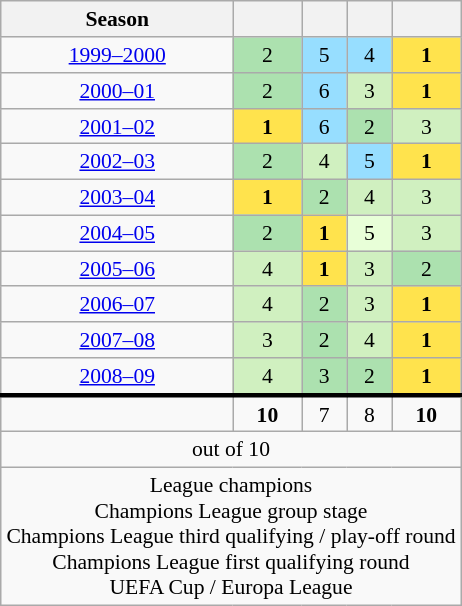<table class="wikitable sortable" style="text-align:center;font-size:90%;float:right;margin-left:1em">
<tr>
<th>Season</th>
<th></th>
<th></th>
<th></th>
<th></th>
</tr>
<tr>
<td><a href='#'>1999–2000</a></td>
<td style="background:#ACE1AF">2</td>
<td style="background:#97DEFF">5</td>
<td style="background:#97DEFF">4</td>
<td style="background:#FFE34D"><strong>1</strong></td>
</tr>
<tr>
<td><a href='#'>2000–01</a></td>
<td style="background:#ACE1AF">2</td>
<td style="background:#97DEFF">6</td>
<td style="background:#D0F0C0">3</td>
<td style="background:#FFE34D"><strong>1</strong></td>
</tr>
<tr>
<td><a href='#'>2001–02</a></td>
<td style="background:#FFE34D"><strong>1</strong></td>
<td style="background:#97DEFF">6</td>
<td style="background:#ACE1AF">2</td>
<td style="background:#D0F0C0">3</td>
</tr>
<tr>
<td><a href='#'>2002–03</a></td>
<td style="background:#ACE1AF">2</td>
<td style="background:#D0F0C0">4</td>
<td style="background:#97DEFF">5</td>
<td style="background:#FFE34D"><strong>1</strong></td>
</tr>
<tr>
<td><a href='#'>2003–04</a></td>
<td style="background:#FFE34D"><strong>1</strong></td>
<td style="background:#ACE1AF">2</td>
<td style="background:#D0F0C0">4</td>
<td style="background:#D0F0C0">3</td>
</tr>
<tr>
<td><a href='#'>2004–05</a></td>
<td style="background:#ACE1AF">2</td>
<td style="background:#FFE34D"><strong>1</strong></td>
<td style="background:#E8FFD8">5</td>
<td style="background:#D0F0C0">3</td>
</tr>
<tr>
<td><a href='#'>2005–06</a></td>
<td style="background:#D0F0C0">4</td>
<td style="background:#FFE34D"><strong>1</strong></td>
<td style="background:#D0F0C0">3</td>
<td style="background:#ACE1AF">2</td>
</tr>
<tr>
<td><a href='#'>2006–07</a></td>
<td style="background:#D0F0C0">4</td>
<td style="background:#ACE1AF">2</td>
<td style="background:#D0F0C0">3</td>
<td style="background:#FFE34D"><strong>1</strong></td>
</tr>
<tr>
<td><a href='#'>2007–08</a></td>
<td style="background:#D0F0C0">3</td>
<td style="background:#ACE1AF">2</td>
<td style="background:#D0F0C0">4</td>
<td style="background:#FFE34D"><strong>1</strong></td>
</tr>
<tr>
<td><a href='#'>2008–09</a></td>
<td style="background:#D0F0C0">4</td>
<td style="background:#ACE1AF">3</td>
<td style="background:#ACE1AF">2</td>
<td style="background:#FFE34D"><strong>1</strong></td>
</tr>
<tr style="border-top:3px solid black" class="sortbottom">
<td><strong></strong></td>
<td><strong>10</strong></td>
<td>7</td>
<td>8</td>
<td><strong>10</strong></td>
</tr>
<tr class="sortbottom">
<td colspan="5">out of 10</td>
</tr>
<tr class="sortbottom">
<td colspan="5"> League champions<br> Champions League group stage<br> Champions League third qualifying / play-off round<br> Champions League first qualifying round<br> UEFA Cup / Europa League</td>
</tr>
</table>
